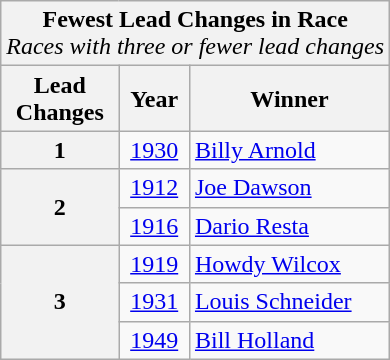<table class="wikitable">
<tr>
<td style="background:#F2F2F2; text-align: center;" colspan="3"><strong>Fewest Lead Changes in Race</strong><br><em>Races with three or fewer lead changes</em></td>
</tr>
<tr>
<td style="background:#F2F2F2; text-align: center;"><strong>Lead<br>Changes</strong></td>
<td style="background:#F2F2F2; text-align: center;"><strong>Year</strong></td>
<td style="background:#F2F2F2; text-align: center;"><strong>Winner</strong></td>
</tr>
<tr>
<td style="background:#F2F2F2; text-align: center;"><strong>1</strong></td>
<td style="text-align: center;"><a href='#'>1930</a></td>
<td> <a href='#'>Billy Arnold</a></td>
</tr>
<tr>
<td style="background:#F2F2F2; text-align: center;" rowspan="2"><strong>2</strong></td>
<td style="text-align: center;"><a href='#'>1912</a></td>
<td> <a href='#'>Joe Dawson</a></td>
</tr>
<tr>
<td style="text-align: center;"><a href='#'>1916</a></td>
<td> <a href='#'>Dario Resta</a></td>
</tr>
<tr>
<td style="background:#F2F2F2; text-align: center;" rowspan="3"><strong>3</strong></td>
<td style="text-align: center;"><a href='#'>1919</a></td>
<td> <a href='#'>Howdy Wilcox</a></td>
</tr>
<tr>
<td style="text-align: center;"><a href='#'>1931</a></td>
<td> <a href='#'>Louis Schneider</a></td>
</tr>
<tr>
<td style="text-align: center;"><a href='#'>1949</a></td>
<td> <a href='#'>Bill Holland</a></td>
</tr>
</table>
